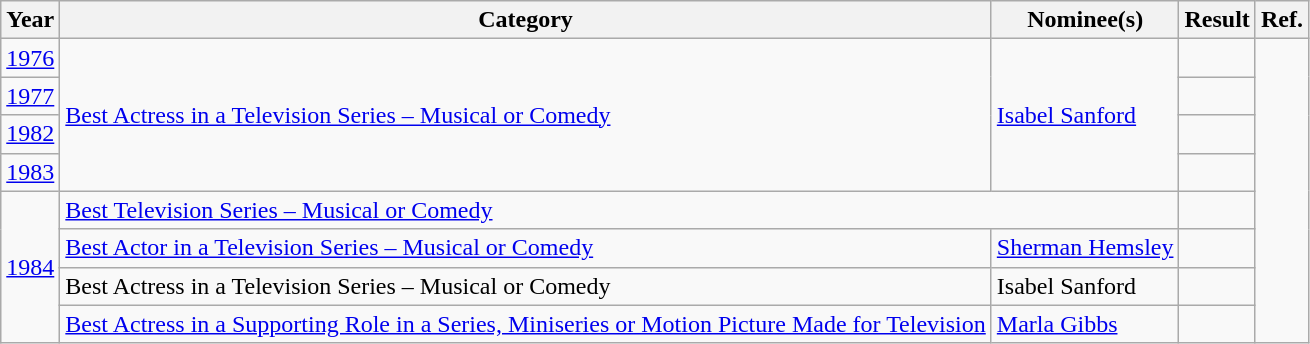<table class="wikitable">
<tr>
<th>Year</th>
<th>Category</th>
<th>Nominee(s)</th>
<th>Result</th>
<th>Ref.</th>
</tr>
<tr>
<td><a href='#'>1976</a></td>
<td rowspan="4"><a href='#'>Best Actress in a Television Series – Musical or Comedy</a></td>
<td rowspan="4"><a href='#'>Isabel Sanford</a></td>
<td></td>
<td align="center" rowspan="8"></td>
</tr>
<tr>
<td><a href='#'>1977</a></td>
<td></td>
</tr>
<tr>
<td><a href='#'>1982</a></td>
<td></td>
</tr>
<tr>
<td><a href='#'>1983</a></td>
<td></td>
</tr>
<tr>
<td rowspan="4"><a href='#'>1984</a></td>
<td colspan="2"><a href='#'>Best Television Series – Musical or Comedy</a></td>
<td></td>
</tr>
<tr>
<td><a href='#'>Best Actor in a Television Series – Musical or Comedy</a></td>
<td><a href='#'>Sherman Hemsley</a></td>
<td></td>
</tr>
<tr>
<td>Best Actress in a Television Series – Musical or Comedy</td>
<td>Isabel Sanford</td>
<td></td>
</tr>
<tr>
<td><a href='#'>Best Actress in a Supporting Role in a Series, Miniseries or Motion Picture Made for Television</a></td>
<td><a href='#'>Marla Gibbs</a></td>
<td></td>
</tr>
</table>
